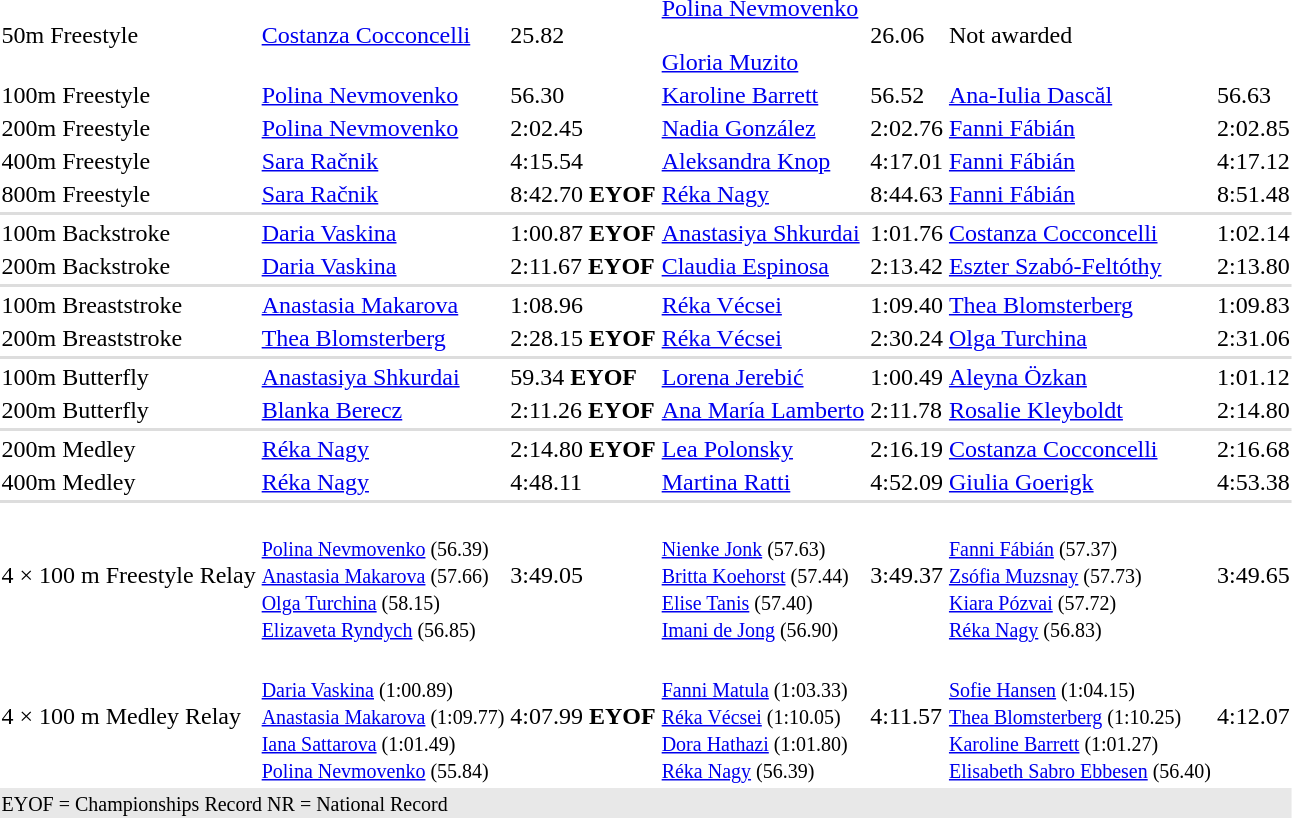<table>
<tr>
<td>50m Freestyle </td>
<td><a href='#'>Costanza Cocconcelli</a><br></td>
<td>25.82</td>
<td><a href='#'>Polina Nevmovenko</a><br> <br><a href='#'>Gloria Muzito</a><br></td>
<td>26.06</td>
<td>Not awarded</td>
</tr>
<tr>
<td>100m Freestyle </td>
<td><a href='#'>Polina Nevmovenko</a><br></td>
<td>56.30</td>
<td><a href='#'>Karoline Barrett</a><br></td>
<td>56.52</td>
<td><a href='#'>Ana-Iulia Dascăl</a><br></td>
<td>56.63</td>
</tr>
<tr>
<td>200m Freestyle </td>
<td><a href='#'>Polina Nevmovenko</a><br></td>
<td>2:02.45</td>
<td><a href='#'>Nadia González</a><br></td>
<td>2:02.76</td>
<td><a href='#'>Fanni Fábián</a><br></td>
<td>2:02.85</td>
</tr>
<tr>
<td>400m Freestyle </td>
<td><a href='#'>Sara Račnik</a><br></td>
<td>4:15.54</td>
<td><a href='#'>Aleksandra Knop</a><br></td>
<td>4:17.01</td>
<td><a href='#'>Fanni Fábián</a><br></td>
<td>4:17.12</td>
</tr>
<tr>
<td>800m Freestyle </td>
<td><a href='#'>Sara Račnik</a><br></td>
<td>8:42.70  <strong>EYOF</strong></td>
<td><a href='#'>Réka Nagy</a><br></td>
<td>8:44.63</td>
<td><a href='#'>Fanni Fábián</a><br></td>
<td>8:51.48</td>
</tr>
<tr bgcolor=#DDDDDD>
<td colspan=7></td>
</tr>
<tr>
<td>100m Backstroke </td>
<td><a href='#'>Daria Vaskina</a><br></td>
<td>1:00.87 <strong>EYOF</strong></td>
<td><a href='#'>Anastasiya Shkurdai</a><br></td>
<td>1:01.76</td>
<td><a href='#'>Costanza Cocconcelli</a><br></td>
<td>1:02.14</td>
</tr>
<tr>
<td>200m Backstroke </td>
<td><a href='#'>Daria Vaskina</a><br></td>
<td>2:11.67 <strong>EYOF</strong></td>
<td><a href='#'>Claudia Espinosa</a><br></td>
<td>2:13.42</td>
<td><a href='#'>Eszter Szabó-Feltóthy</a><br></td>
<td>2:13.80</td>
</tr>
<tr bgcolor=#DDDDDD>
<td colspan=7></td>
</tr>
<tr>
<td>100m Breaststroke </td>
<td><a href='#'>Anastasia Makarova</a><br></td>
<td>1:08.96</td>
<td><a href='#'>Réka Vécsei</a><br></td>
<td>1:09.40</td>
<td><a href='#'>Thea Blomsterberg</a><br></td>
<td>1:09.83</td>
</tr>
<tr>
<td>200m Breaststroke </td>
<td><a href='#'>Thea Blomsterberg</a><br></td>
<td>2:28.15 <strong>EYOF</strong></td>
<td><a href='#'>Réka Vécsei</a><br></td>
<td>2:30.24</td>
<td><a href='#'>Olga Turchina</a><br></td>
<td>2:31.06</td>
</tr>
<tr bgcolor=#DDDDDD>
<td colspan=7></td>
</tr>
<tr>
<td>100m Butterfly </td>
<td><a href='#'>Anastasiya Shkurdai</a><br></td>
<td>59.34 <strong>EYOF</strong></td>
<td><a href='#'>Lorena Jerebić</a><br></td>
<td>1:00.49</td>
<td><a href='#'>Aleyna Özkan</a><br></td>
<td>1:01.12</td>
</tr>
<tr>
<td>200m Butterfly </td>
<td><a href='#'>Blanka Berecz</a><br></td>
<td>2:11.26 <strong>EYOF</strong></td>
<td><a href='#'>Ana María Lamberto</a><br></td>
<td>2:11.78</td>
<td><a href='#'>Rosalie Kleyboldt</a><br></td>
<td>2:14.80</td>
</tr>
<tr bgcolor=#DDDDDD>
<td colspan=7></td>
</tr>
<tr>
<td>200m Medley </td>
<td><a href='#'>Réka Nagy</a><br></td>
<td>2:14.80 <strong>EYOF</strong></td>
<td><a href='#'>Lea Polonsky</a><br></td>
<td>2:16.19</td>
<td><a href='#'>Costanza Cocconcelli</a><br></td>
<td>2:16.68</td>
</tr>
<tr>
<td>400m Medley </td>
<td><a href='#'>Réka Nagy</a><br></td>
<td>4:48.11</td>
<td><a href='#'>Martina Ratti</a><br></td>
<td>4:52.09</td>
<td><a href='#'>Giulia Goerigk</a><br></td>
<td>4:53.38</td>
</tr>
<tr bgcolor=#DDDDDD>
<td colspan=7></td>
</tr>
<tr>
<td>4 × 100 m Freestyle Relay </td>
<td><br><small><a href='#'>Polina Nevmovenko</a> (56.39)<br><a href='#'>Anastasia Makarova</a> (57.66)<br><a href='#'>Olga Turchina</a> (58.15)<br><a href='#'>Elizaveta Ryndych</a> (56.85)</small></td>
<td>3:49.05</td>
<td><br><small><a href='#'>Nienke Jonk</a> (57.63)<br><a href='#'>Britta Koehorst</a> (57.44)<br><a href='#'>Elise Tanis</a> (57.40)<br><a href='#'>Imani de Jong</a> (56.90)</small></td>
<td>3:49.37</td>
<td><br><small><a href='#'>Fanni Fábián</a> (57.37)<br><a href='#'>Zsófia Muzsnay</a> (57.73)<br><a href='#'>Kiara Pózvai</a> (57.72)<br><a href='#'>Réka Nagy</a> (56.83)</small></td>
<td>3:49.65</td>
</tr>
<tr>
<td>4 × 100 m Medley Relay </td>
<td><br><small><a href='#'>Daria Vaskina</a> (1:00.89)<br><a href='#'>Anastasia Makarova</a> (1:09.77)<br><a href='#'>Iana Sattarova</a> (1:01.49)<br><a href='#'>Polina Nevmovenko</a> (55.84) </small></td>
<td>4:07.99 <strong>EYOF</strong></td>
<td><br><small><a href='#'>Fanni Matula</a> (1:03.33)<br><a href='#'>Réka Vécsei</a> (1:10.05)<br><a href='#'>Dora Hathazi</a> (1:01.80)<br><a href='#'>Réka Nagy</a> (56.39) </small></td>
<td>4:11.57</td>
<td>  <br><small><a href='#'>Sofie Hansen</a> (1:04.15)<br><a href='#'>Thea Blomsterberg</a> (1:10.25)<br><a href='#'>Karoline Barrett</a> (1:01.27)<br><a href='#'>Elisabeth Sabro Ebbesen</a> (56.40) </small></td>
<td>4:12.07</td>
</tr>
<tr bgcolor= e8e8e8>
<td colspan=7><small>EYOF = Championships Record  NR = National Record</small></td>
</tr>
</table>
